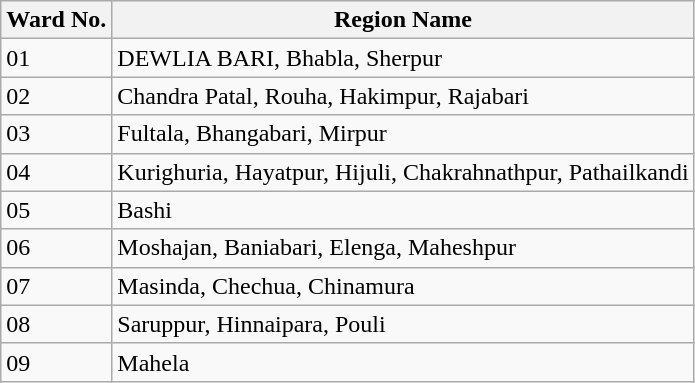<table class="wikitable" style="margin-bottom: 10px;">
<tr>
<th>Ward No.</th>
<th>Region Name</th>
</tr>
<tr>
<td>01</td>
<td>DEWLIA BARI, Bhabla, Sherpur</td>
</tr>
<tr>
<td>02</td>
<td>Chandra Patal, Rouha, Hakimpur, Rajabari</td>
</tr>
<tr>
<td>03</td>
<td>Fultala, Bhangabari, Mirpur</td>
</tr>
<tr>
<td>04</td>
<td>Kurighuria, Hayatpur, Hijuli, Chakrahnathpur, Pathailkandi</td>
</tr>
<tr>
<td>05</td>
<td>Bashi</td>
</tr>
<tr>
<td>06</td>
<td>Moshajan, Baniabari, Elenga, Maheshpur</td>
</tr>
<tr>
<td>07</td>
<td>Masinda, Chechua, Chinamura</td>
</tr>
<tr>
<td>08</td>
<td>Saruppur, Hinnaipara, Pouli</td>
</tr>
<tr>
<td>09</td>
<td>Mahela</td>
</tr>
</table>
